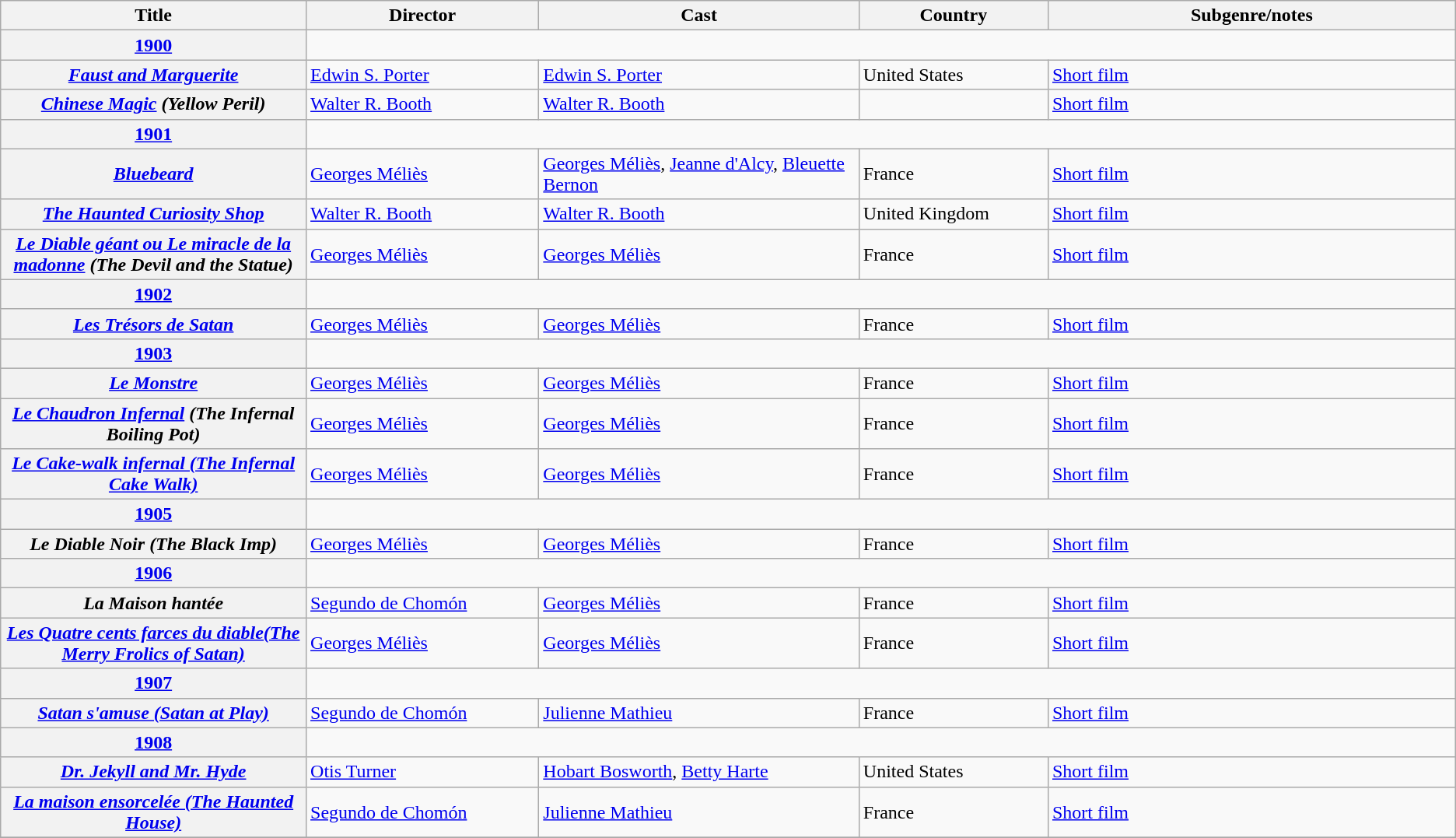<table class="wikitable">
<tr>
<th scope="col" width="21%">Title</th>
<th scope="col" width="16%">Director</th>
<th scope="col" width="22%">Cast</th>
<th scope="col" width="13%">Country</th>
<th scope="col" width="28%">Subgenre/notes</th>
</tr>
<tr>
<th><a href='#'>1900</a></th>
</tr>
<tr>
<th><em><a href='#'>Faust and Marguerite</a></em></th>
<td><a href='#'>Edwin S. Porter</a></td>
<td><a href='#'>Edwin S. Porter</a></td>
<td>United States</td>
<td><a href='#'>Short film</a></td>
</tr>
<tr>
<th><em><a href='#'>Chinese Magic</a> (Yellow Peril)</em></th>
<td><a href='#'>Walter R. Booth</a></td>
<td><a href='#'>Walter R. Booth</a></td>
<td></td>
<td><a href='#'>Short film</a></td>
</tr>
<tr>
<th><a href='#'>1901</a></th>
</tr>
<tr>
<th><em><a href='#'>Bluebeard</a></em></th>
<td><a href='#'>Georges Méliès</a></td>
<td><a href='#'>Georges Méliès</a>, <a href='#'>Jeanne d'Alcy</a>, <a href='#'>Bleuette Bernon</a></td>
<td>France</td>
<td><a href='#'>Short film</a></td>
</tr>
<tr>
<th><em><a href='#'>The Haunted Curiosity Shop</a></em></th>
<td><a href='#'>Walter R. Booth</a></td>
<td><a href='#'>Walter R. Booth</a></td>
<td>United Kingdom</td>
<td><a href='#'>Short film</a></td>
</tr>
<tr>
<th><em><a href='#'>Le Diable géant ou Le miracle de la madonne</a> (The Devil and the Statue)</em></th>
<td><a href='#'>Georges Méliès</a></td>
<td><a href='#'>Georges Méliès</a></td>
<td>France</td>
<td><a href='#'>Short film</a></td>
</tr>
<tr>
<th><a href='#'>1902</a></th>
</tr>
<tr>
<th><em><a href='#'>Les Trésors de Satan</a></em></th>
<td><a href='#'>Georges Méliès</a></td>
<td><a href='#'>Georges Méliès</a></td>
<td>France</td>
<td><a href='#'>Short film</a></td>
</tr>
<tr>
<th><a href='#'>1903</a></th>
</tr>
<tr>
<th><em><a href='#'>Le Monstre</a></em></th>
<td><a href='#'>Georges Méliès</a></td>
<td><a href='#'>Georges Méliès</a></td>
<td>France</td>
<td><a href='#'>Short film</a></td>
</tr>
<tr>
<th><em><a href='#'>Le Chaudron Infernal</a> (The Infernal Boiling Pot)</em></th>
<td><a href='#'>Georges Méliès</a></td>
<td><a href='#'>Georges Méliès</a></td>
<td>France</td>
<td><a href='#'>Short film</a></td>
</tr>
<tr>
<th><em><a href='#'>Le Cake-walk infernal (The Infernal Cake Walk)</a></em></th>
<td><a href='#'>Georges Méliès</a></td>
<td><a href='#'>Georges Méliès</a></td>
<td>France</td>
<td><a href='#'>Short film</a></td>
</tr>
<tr>
<th><a href='#'>1905</a></th>
</tr>
<tr>
<th><em>Le Diable Noir (The Black Imp)</em></th>
<td><a href='#'>Georges Méliès</a></td>
<td><a href='#'>Georges Méliès</a></td>
<td>France</td>
<td><a href='#'>Short film</a></td>
</tr>
<tr>
<th><a href='#'>1906</a></th>
</tr>
<tr>
<th><em>La Maison hantée</em></th>
<td><a href='#'>Segundo de Chomón</a></td>
<td><a href='#'>Georges Méliès</a></td>
<td>France</td>
<td><a href='#'>Short film</a></td>
</tr>
<tr>
<th><em><a href='#'>Les Quatre cents farces du diable(The Merry Frolics of Satan)</a></em></th>
<td><a href='#'>Georges Méliès</a></td>
<td><a href='#'>Georges Méliès</a></td>
<td>France</td>
<td><a href='#'>Short film</a></td>
</tr>
<tr>
<th><a href='#'>1907</a></th>
</tr>
<tr>
<th><em><a href='#'>Satan s'amuse (Satan at Play)</a></em></th>
<td><a href='#'>Segundo de Chomón </a></td>
<td><a href='#'>Julienne Mathieu </a></td>
<td>France</td>
<td><a href='#'>Short film</a></td>
</tr>
<tr>
<th><a href='#'>1908</a></th>
</tr>
<tr>
<th><em><a href='#'>Dr. Jekyll and Mr. Hyde</a></em></th>
<td><a href='#'>Otis Turner</a></td>
<td><a href='#'>Hobart Bosworth</a>, <a href='#'>Betty Harte</a></td>
<td>United States</td>
<td><a href='#'>Short film</a></td>
</tr>
<tr>
<th><em><a href='#'>La maison ensorcelée (The Haunted House)</a></em></th>
<td><a href='#'>Segundo de Chomón </a></td>
<td><a href='#'>Julienne Mathieu </a></td>
<td>France</td>
<td><a href='#'>Short film</a></td>
</tr>
<tr>
</tr>
</table>
